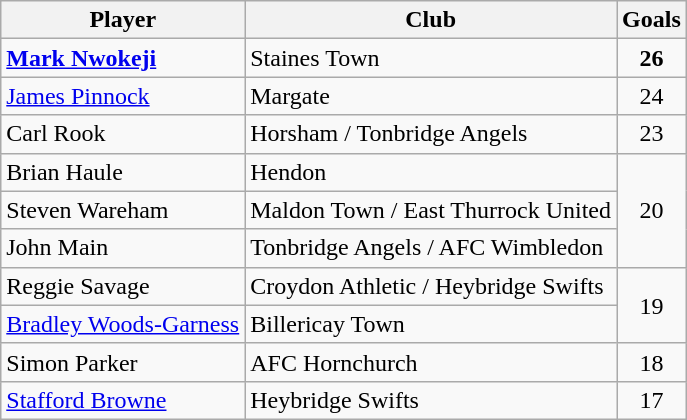<table class="wikitable">
<tr>
<th>Player</th>
<th>Club</th>
<th>Goals</th>
</tr>
<tr>
<td><strong><a href='#'>Mark Nwokeji</a></strong></td>
<td>Staines Town</td>
<td align="center"><strong>26</strong></td>
</tr>
<tr>
<td><a href='#'>James Pinnock</a></td>
<td>Margate</td>
<td align="center">24</td>
</tr>
<tr>
<td>Carl Rook</td>
<td>Horsham / Tonbridge Angels</td>
<td align="center">23</td>
</tr>
<tr>
<td>Brian Haule</td>
<td>Hendon</td>
<td rowspan=3 align="center">20</td>
</tr>
<tr>
<td>Steven Wareham</td>
<td>Maldon Town / East Thurrock United</td>
</tr>
<tr>
<td>John Main</td>
<td>Tonbridge Angels / AFC Wimbledon</td>
</tr>
<tr>
<td>Reggie Savage</td>
<td>Croydon Athletic / Heybridge Swifts</td>
<td rowspan=2 align="center">19</td>
</tr>
<tr>
<td><a href='#'>Bradley Woods-Garness</a></td>
<td>Billericay Town</td>
</tr>
<tr>
<td>Simon Parker</td>
<td>AFC Hornchurch</td>
<td align="center">18</td>
</tr>
<tr>
<td><a href='#'>Stafford Browne</a></td>
<td>Heybridge Swifts</td>
<td align="center">17</td>
</tr>
</table>
